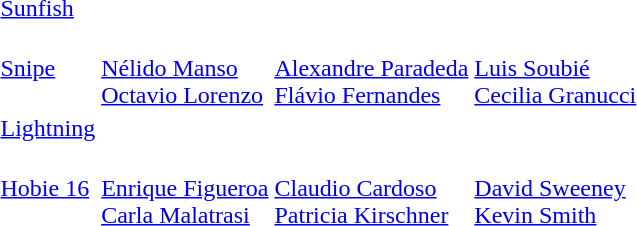<table>
<tr>
</tr>
<tr>
<td><a href='#'>Sunfish</a><br></td>
<td></td>
<td></td>
<td></td>
</tr>
<tr>
<td><a href='#'>Snipe</a><br></td>
<td><br><a href='#'>Nélido Manso</a><br><a href='#'>Octavio Lorenzo</a></td>
<td><br><a href='#'>Alexandre Paradeda</a><br><a href='#'>Flávio Fernandes</a></td>
<td> <br><a href='#'>Luis Soubié</a><br><a href='#'>Cecilia Granucci</a></td>
</tr>
<tr>
<td><a href='#'>Lightning</a><br></td>
<td></td>
<td></td>
<td></td>
</tr>
<tr>
<td><a href='#'>Hobie 16</a><br></td>
<td><br><a href='#'>Enrique Figueroa</a><br><a href='#'>Carla Malatrasi</a></td>
<td><br><a href='#'>Claudio Cardoso</a><br><a href='#'>Patricia Kirschner</a></td>
<td><br><a href='#'>David Sweeney</a><br><a href='#'>Kevin Smith</a></td>
</tr>
</table>
